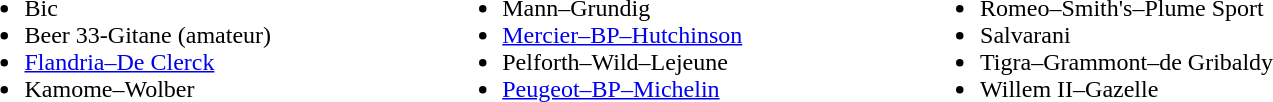<table>
<tr>
<td style="vertical-align:top; width:25%;"><br><ul><li>Bic</li><li>Beer 33-Gitane (amateur)</li><li><a href='#'>Flandria–De Clerck</a></li><li>Kamome–Wolber</li></ul></td>
<td style="vertical-align:top; width:25%;"><br><ul><li>Mann–Grundig</li><li><a href='#'>Mercier–BP–Hutchinson</a></li><li>Pelforth–Wild–Lejeune</li><li><a href='#'>Peugeot–BP–Michelin</a></li></ul></td>
<td style="vertical-align:top; width:25%;"><br><ul><li>Romeo–Smith's–Plume Sport</li><li>Salvarani</li><li>Tigra–Grammont–de Gribaldy</li><li>Willem II–Gazelle</li></ul></td>
</tr>
</table>
